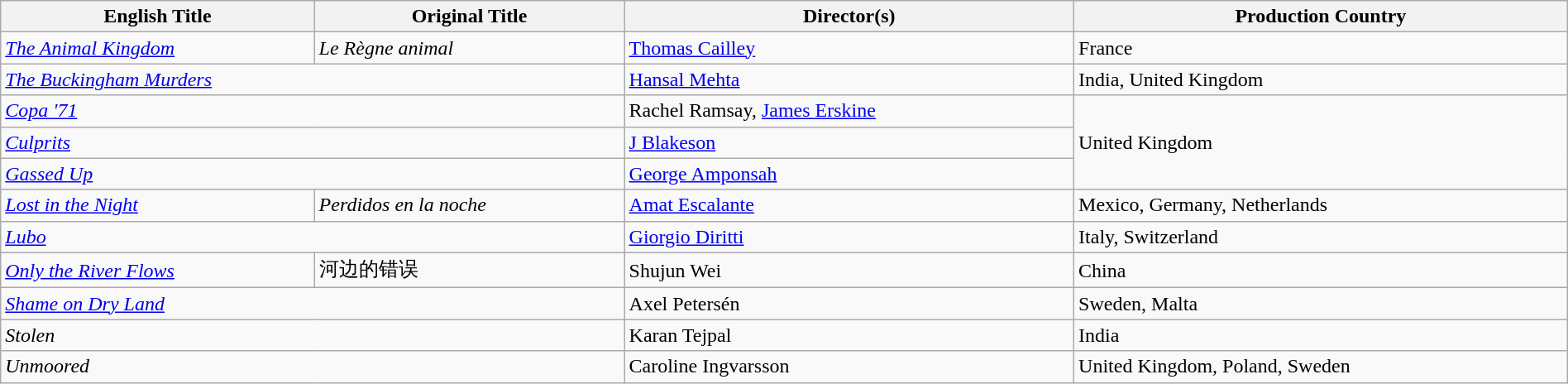<table class="wikitable" style="width:100%; margin-bottom:4px">
<tr>
<th>English Title</th>
<th>Original Title</th>
<th>Director(s)</th>
<th>Production Country</th>
</tr>
<tr>
<td><em><a href='#'>The Animal Kingdom</a></em></td>
<td><em>Le Règne animal</em></td>
<td><a href='#'>Thomas Cailley</a></td>
<td>France</td>
</tr>
<tr>
<td colspan="2"><em><a href='#'>The Buckingham Murders</a></em></td>
<td><a href='#'>Hansal Mehta</a></td>
<td>India, United Kingdom</td>
</tr>
<tr>
<td colspan="2"><em><a href='#'>Copa '71</a></em></td>
<td>Rachel Ramsay, <a href='#'>James Erskine</a></td>
<td rowspan="3">United Kingdom</td>
</tr>
<tr>
<td colspan="2"><em><a href='#'>Culprits</a></em></td>
<td><a href='#'>J Blakeson</a></td>
</tr>
<tr>
<td colspan="2"><em><a href='#'>Gassed Up</a></em></td>
<td><a href='#'>George Amponsah</a></td>
</tr>
<tr>
<td><em><a href='#'>Lost in the Night</a></em></td>
<td><em>Perdidos en la noche</em></td>
<td><a href='#'>Amat Escalante</a></td>
<td>Mexico, Germany, Netherlands</td>
</tr>
<tr>
<td colspan="2"><em><a href='#'>Lubo</a></em></td>
<td><a href='#'>Giorgio Diritti</a></td>
<td>Italy, Switzerland</td>
</tr>
<tr>
<td><em><a href='#'>Only the River Flows</a></em></td>
<td>河边的错误</td>
<td>Shujun Wei</td>
<td>China</td>
</tr>
<tr>
<td colspan="2"><em><a href='#'>Shame on Dry Land</a></em></td>
<td>Axel Petersén</td>
<td>Sweden, Malta</td>
</tr>
<tr>
<td colspan="2"><em>Stolen</em></td>
<td>Karan Tejpal</td>
<td>India</td>
</tr>
<tr>
<td colspan="2"><em>Unmoored</em></td>
<td>Caroline Ingvarsson</td>
<td>United Kingdom, Poland, Sweden</td>
</tr>
</table>
